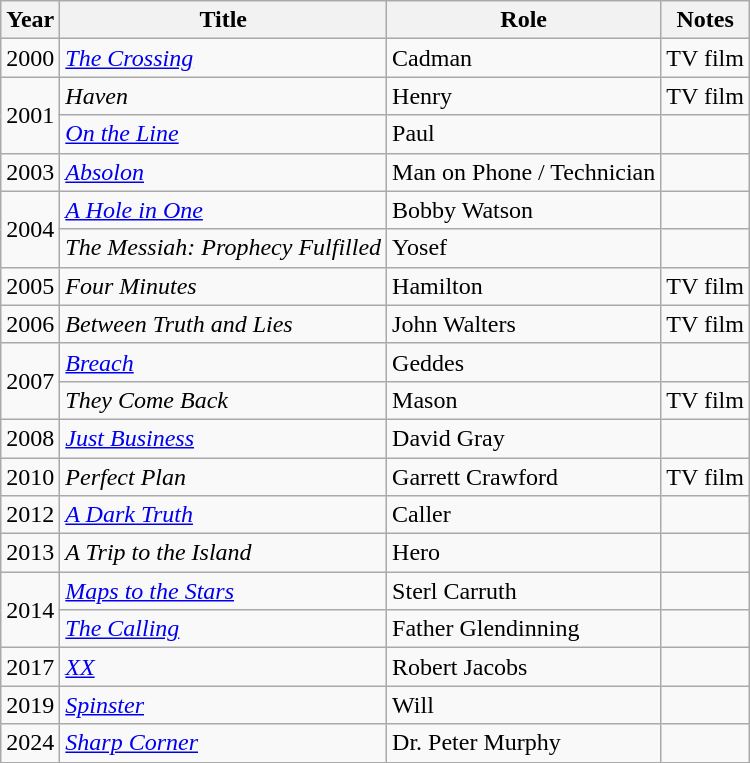<table class="wikitable sortable">
<tr>
<th>Year</th>
<th>Title</th>
<th>Role</th>
<th class="unsortable">Notes</th>
</tr>
<tr>
<td>2000</td>
<td data-sort-value="Crossing, The"><em><a href='#'>The Crossing</a></em></td>
<td>Cadman</td>
<td>TV film</td>
</tr>
<tr>
<td rowspan=2>2001</td>
<td><em>Haven</em></td>
<td>Henry</td>
<td>TV film</td>
</tr>
<tr>
<td><em><a href='#'>On the Line</a></em></td>
<td>Paul</td>
<td></td>
</tr>
<tr>
<td>2003</td>
<td><em><a href='#'>Absolon</a></em></td>
<td>Man on Phone / Technician</td>
<td></td>
</tr>
<tr>
<td rowspan=2>2004</td>
<td data-sort-value="Hole in One, A"><em><a href='#'>A Hole in One</a></em></td>
<td>Bobby Watson</td>
<td></td>
</tr>
<tr>
<td data-sort-value="Messiah: Prophecy Fulfilled, The"><em>The Messiah: Prophecy Fulfilled</em></td>
<td>Yosef</td>
<td></td>
</tr>
<tr>
<td>2005</td>
<td><em>Four Minutes</em></td>
<td>Hamilton</td>
<td>TV film</td>
</tr>
<tr>
<td>2006</td>
<td><em>Between Truth and Lies</em></td>
<td>John Walters</td>
<td>TV film</td>
</tr>
<tr>
<td rowspan=2>2007</td>
<td><em><a href='#'>Breach</a></em></td>
<td>Geddes</td>
<td></td>
</tr>
<tr>
<td><em>They Come Back</em></td>
<td>Mason</td>
<td>TV film</td>
</tr>
<tr>
<td>2008</td>
<td><em><a href='#'>Just Business</a></em></td>
<td>David Gray</td>
<td></td>
</tr>
<tr>
<td>2010</td>
<td><em>Perfect Plan</em></td>
<td>Garrett Crawford</td>
<td>TV film</td>
</tr>
<tr>
<td>2012</td>
<td data-sort-value="Dark Truth, A"><em><a href='#'>A Dark Truth</a></em></td>
<td>Caller</td>
<td></td>
</tr>
<tr>
<td>2013</td>
<td data-sort-value="Trip to the Island, A"><em>A Trip to the Island</em></td>
<td>Hero</td>
<td></td>
</tr>
<tr>
<td rowspan=2>2014</td>
<td><em><a href='#'>Maps to the Stars</a></em></td>
<td>Sterl Carruth</td>
<td></td>
</tr>
<tr>
<td data-sort-value="Calling, The"><em><a href='#'>The Calling</a></em></td>
<td>Father Glendinning</td>
<td></td>
</tr>
<tr>
<td>2017</td>
<td><em><a href='#'>XX</a></em></td>
<td>Robert Jacobs</td>
<td></td>
</tr>
<tr>
<td>2019</td>
<td><em><a href='#'>Spinster</a></em></td>
<td>Will</td>
<td></td>
</tr>
<tr>
<td>2024</td>
<td><em><a href='#'>Sharp Corner</a></em></td>
<td>Dr. Peter Murphy</td>
<td></td>
</tr>
</table>
